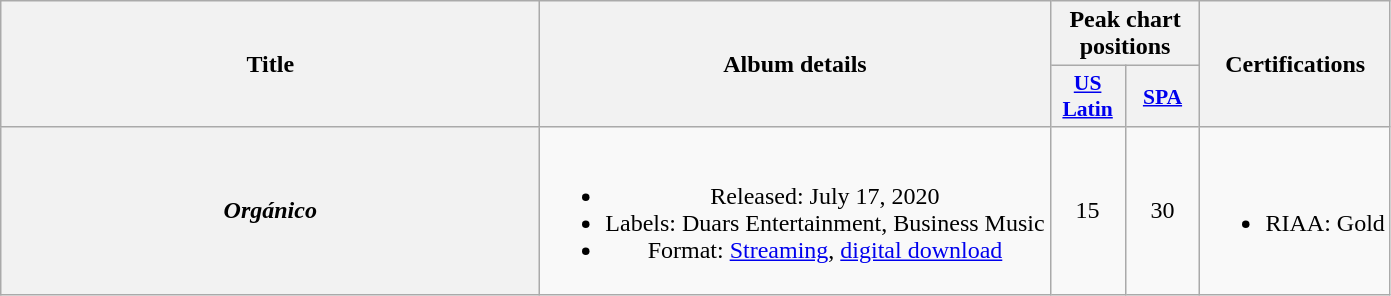<table class="wikitable plainrowheaders" style="text-align: center;">
<tr>
<th scope="col" rowspan="2" style="width:22em;">Title</th>
<th scope="col" rowspan="2">Album details</th>
<th scope="col" colspan="2">Peak chart positions</th>
<th scope="col" rowspan="2">Certifications</th>
</tr>
<tr>
<th scope="col" style="width:3em;font-size:90%;"><a href='#'>US<br>Latin</a><br></th>
<th scope="col" style="width:3em;font-size:90%;"><a href='#'>SPA</a><br></th>
</tr>
<tr>
<th scope="row"><em>Orgánico</em></th>
<td><br><ul><li>Released: July 17, 2020</li><li>Labels: Duars Entertainment, Business Music</li><li>Format: <a href='#'>Streaming</a>, <a href='#'>digital download</a></li></ul></td>
<td>15</td>
<td>30</td>
<td><br><ul><li>RIAA: Gold </li></ul></td>
</tr>
</table>
